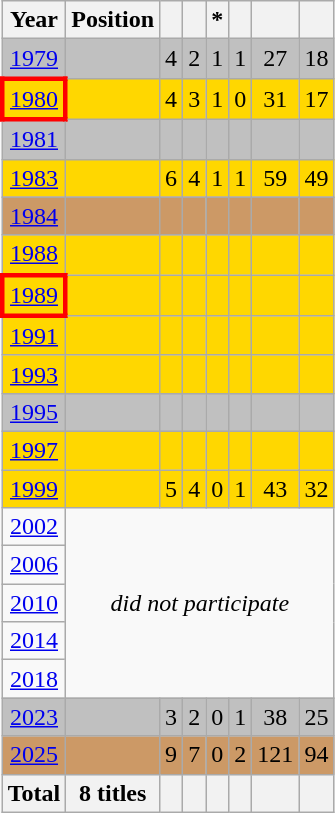<table class="wikitable" style="text-align: center;">
<tr>
<th>Year</th>
<th>Position</th>
<th></th>
<th></th>
<th>*</th>
<th></th>
<th></th>
<th></th>
</tr>
<tr bgcolor=silver>
<td> <a href='#'>1979</a></td>
<td></td>
<td>4</td>
<td>2</td>
<td>1</td>
<td>1</td>
<td>27</td>
<td>18</td>
</tr>
<tr bgcolor=gold>
<td style="border: 3px solid red"> <a href='#'>1980</a></td>
<td></td>
<td>4</td>
<td>3</td>
<td>1</td>
<td>0</td>
<td>31</td>
<td>17</td>
</tr>
<tr bgcolor=silver>
<td> <a href='#'>1981</a></td>
<td></td>
<td></td>
<td></td>
<td></td>
<td></td>
<td></td>
<td></td>
</tr>
<tr bgcolor=gold>
<td> <a href='#'>1983</a></td>
<td></td>
<td>6</td>
<td>4</td>
<td>1</td>
<td>1</td>
<td>59</td>
<td>49</td>
</tr>
<tr bgcolor=cc9966>
<td> <a href='#'>1984</a></td>
<td></td>
<td></td>
<td></td>
<td></td>
<td></td>
<td></td>
<td></td>
</tr>
<tr bgcolor=gold>
<td> <a href='#'>1988</a></td>
<td></td>
<td></td>
<td></td>
<td></td>
<td></td>
<td></td>
<td></td>
</tr>
<tr bgcolor=gold>
<td style="border: 3px solid red"> <a href='#'>1989</a></td>
<td></td>
<td></td>
<td></td>
<td></td>
<td></td>
<td></td>
<td></td>
</tr>
<tr bgcolor=gold>
<td> <a href='#'>1991</a></td>
<td></td>
<td></td>
<td></td>
<td></td>
<td></td>
<td></td>
<td></td>
</tr>
<tr bgcolor=gold>
<td> <a href='#'>1993</a></td>
<td></td>
<td></td>
<td></td>
<td></td>
<td></td>
<td></td>
<td></td>
</tr>
<tr bgcolor=silver>
<td> <a href='#'>1995</a></td>
<td></td>
<td></td>
<td></td>
<td></td>
<td></td>
<td></td>
<td></td>
</tr>
<tr bgcolor=gold>
<td> <a href='#'>1997</a></td>
<td></td>
<td></td>
<td></td>
<td></td>
<td></td>
<td></td>
<td></td>
</tr>
<tr bgcolor=gold>
<td> <a href='#'>1999</a></td>
<td></td>
<td>5</td>
<td>4</td>
<td>0</td>
<td>1</td>
<td>43</td>
<td>32</td>
</tr>
<tr>
<td> <a href='#'>2002</a></td>
<td rowspan= 5 colspan=7><em>did not participate</em></td>
</tr>
<tr>
<td> <a href='#'>2006</a></td>
</tr>
<tr>
<td> <a href='#'>2010</a></td>
</tr>
<tr>
<td> <a href='#'>2014</a></td>
</tr>
<tr>
<td> <a href='#'>2018</a></td>
</tr>
<tr bgcolor=silver>
<td> <a href='#'>2023</a></td>
<td></td>
<td>3</td>
<td>2</td>
<td>0</td>
<td>1</td>
<td>38</td>
<td>25</td>
</tr>
<tr bgcolor=cc9966>
<td> <a href='#'>2025</a></td>
<td></td>
<td>9</td>
<td>7</td>
<td>0</td>
<td>2</td>
<td>121</td>
<td>94</td>
</tr>
<tr>
<th>Total</th>
<th>8 titles</th>
<th></th>
<th></th>
<th></th>
<th></th>
<th></th>
<th></th>
</tr>
</table>
